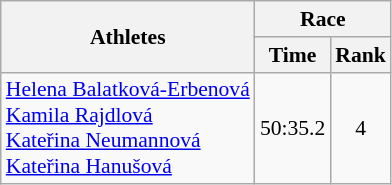<table class="wikitable" border="1" style="font-size:90%">
<tr>
<th rowspan=2>Athletes</th>
<th colspan=2>Race</th>
</tr>
<tr>
<th>Time</th>
<th>Rank</th>
</tr>
<tr>
<td><a href='#'>Helena Balatková-Erbenová</a><br><a href='#'>Kamila Rajdlová</a><br><a href='#'>Kateřina Neumannová</a><br><a href='#'>Kateřina Hanušová</a></td>
<td align=center>50:35.2</td>
<td align=center>4</td>
</tr>
</table>
